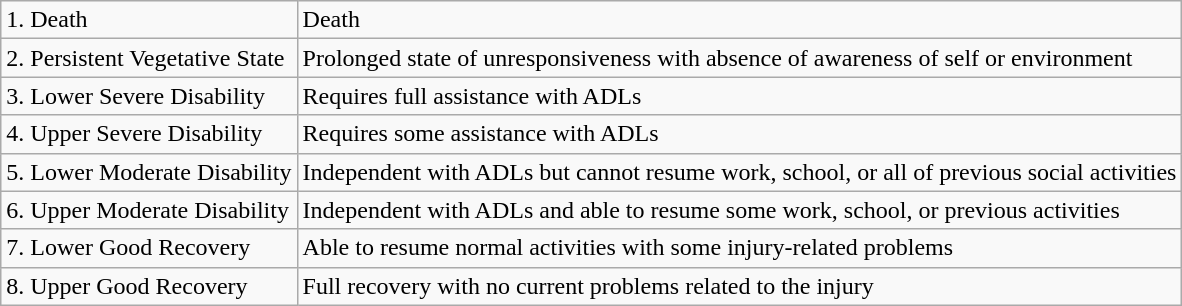<table class="wikitable">
<tr>
<td>1. Death</td>
<td>Death</td>
</tr>
<tr>
<td>2. Persistent Vegetative State</td>
<td>Prolonged state of unresponsiveness with absence of awareness of self or environment</td>
</tr>
<tr>
<td>3. Lower Severe Disability</td>
<td>Requires full assistance with ADLs</td>
</tr>
<tr>
<td>4. Upper Severe Disability</td>
<td>Requires some assistance with ADLs</td>
</tr>
<tr>
<td>5. Lower Moderate Disability</td>
<td>Independent with ADLs but cannot resume work, school, or all of previous social activities</td>
</tr>
<tr>
<td>6. Upper Moderate Disability</td>
<td>Independent with ADLs and able to resume some work, school, or previous activities</td>
</tr>
<tr>
<td>7. Lower Good Recovery</td>
<td>Able to resume normal activities with some injury-related problems</td>
</tr>
<tr>
<td>8. Upper Good Recovery</td>
<td>Full recovery with no current problems related to the injury</td>
</tr>
</table>
